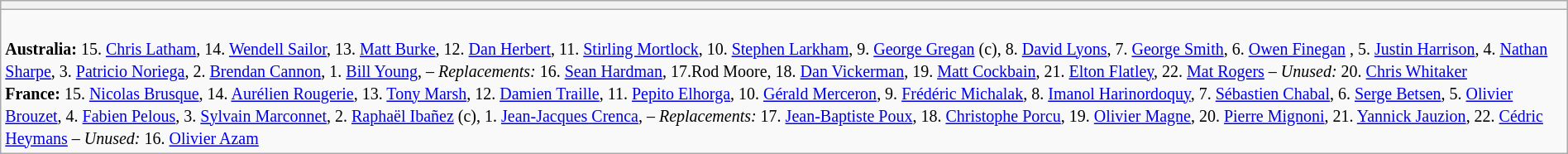<table style="width:100%" class="wikitable collapsible collapsed">
<tr>
<th></th>
</tr>
<tr>
<td><br><small><strong>Australia:</strong> 15. <a href='#'>Chris Latham</a>, 14. <a href='#'>Wendell Sailor</a>, 13. <a href='#'>Matt Burke</a>, 12. <a href='#'>Dan Herbert</a>, 11. <a href='#'>Stirling Mortlock</a>, 10. <a href='#'>Stephen Larkham</a>, 9. <a href='#'>George Gregan</a> (c), 8. <a href='#'>David Lyons</a>, 7. <a href='#'>George Smith</a>, 6. <a href='#'>Owen Finegan</a> , 5. <a href='#'>Justin Harrison</a>, 4. <a href='#'>Nathan Sharpe</a>, 3. <a href='#'>Patricio Noriega</a>, 2. <a href='#'>Brendan Cannon</a>, 1. <a href='#'>Bill Young</a>, – <em>Replacements:</em> 16. <a href='#'>Sean Hardman</a>, 17.Rod Moore, 18. <a href='#'>Dan Vickerman</a>, 19. <a href='#'>Matt Cockbain</a>, 21. <a href='#'>Elton Flatley</a>, 22. <a href='#'>Mat Rogers</a> – <em>Unused:</em> 20. <a href='#'>Chris Whitaker</a></small><br>
<small><strong>France:</strong> 15. <a href='#'>Nicolas Brusque</a>, 14. <a href='#'>Aurélien Rougerie</a>, 13. <a href='#'>Tony Marsh</a>, 12. <a href='#'>Damien Traille</a>, 11. <a href='#'>Pepito Elhorga</a>, 10. <a href='#'>Gérald Merceron</a>, 9. <a href='#'>Frédéric Michalak</a>, 8. <a href='#'>Imanol Harinordoquy</a>, 7. <a href='#'>Sébastien Chabal</a>, 6. <a href='#'>Serge Betsen</a>, 5. <a href='#'>Olivier Brouzet</a>, 4. <a href='#'>Fabien Pelous</a>, 3. <a href='#'>Sylvain Marconnet</a>, 2. <a href='#'>Raphaël Ibañez</a> (c), 1. <a href='#'>Jean-Jacques Crenca</a>, – <em>Replacements:</em> 17. <a href='#'>Jean-Baptiste Poux</a>, 18. <a href='#'>Christophe Porcu</a>, 19. <a href='#'>Olivier Magne</a>, 20. <a href='#'>Pierre Mignoni</a>, 21. <a href='#'>Yannick Jauzion</a>, 22. <a href='#'>Cédric Heymans</a> – <em>Unused:</em> 16. <a href='#'>Olivier Azam</a></small></td>
</tr>
</table>
